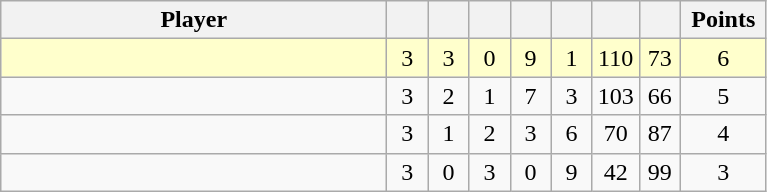<table class="wikitable" style="text-align:center;">
<tr>
<th width="250">Player</th>
<th width="20"></th>
<th width="20"></th>
<th width="20"></th>
<th width="20"></th>
<th width="20"></th>
<th width="20"></th>
<th width="20"></th>
<th width="50">Points</th>
</tr>
<tr style="background-color:#ffffcc;">
<td style="text-align:left;"></td>
<td>3</td>
<td>3</td>
<td>0</td>
<td>9</td>
<td>1</td>
<td>110</td>
<td>73</td>
<td>6</td>
</tr>
<tr>
<td style="text-align:left;"></td>
<td>3</td>
<td>2</td>
<td>1</td>
<td>7</td>
<td>3</td>
<td>103</td>
<td>66</td>
<td>5</td>
</tr>
<tr>
<td style="text-align:left;"></td>
<td>3</td>
<td>1</td>
<td>2</td>
<td>3</td>
<td>6</td>
<td>70</td>
<td>87</td>
<td>4</td>
</tr>
<tr>
<td style="text-align:left;"></td>
<td>3</td>
<td>0</td>
<td>3</td>
<td>0</td>
<td>9</td>
<td>42</td>
<td>99</td>
<td>3</td>
</tr>
</table>
